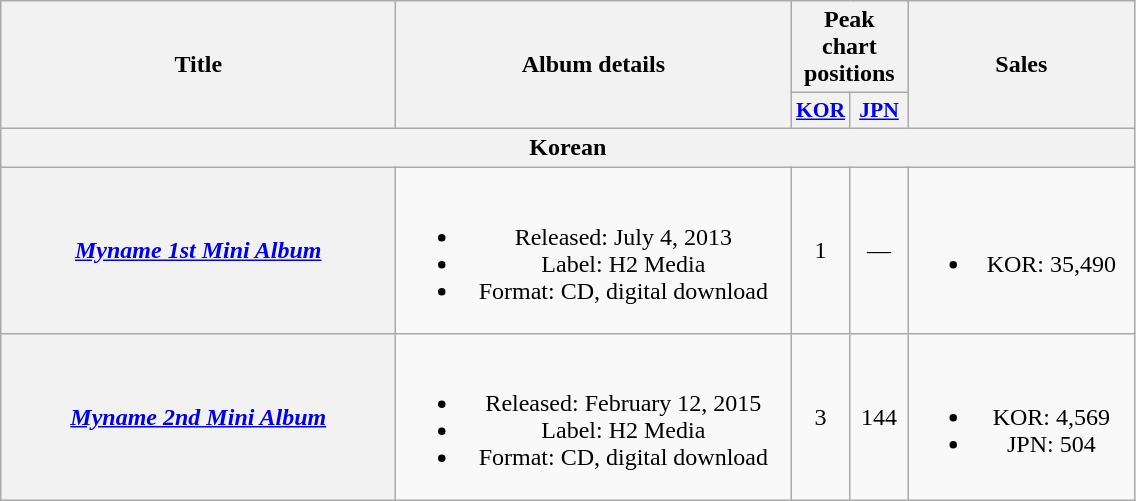<table class="wikitable plainrowheaders" style="text-align:center;" border="1">
<tr>
<th scope="col" rowspan="2" style="width:16em;">Title</th>
<th scope="col" rowspan="2" style="width:16em;">Album details</th>
<th scope="col" colspan="2">Peak chart positions</th>
<th scope="col" rowspan="2" style="width:9em;">Sales</th>
</tr>
<tr>
<th scope="col" style="width:2.2em;font-size:90%;"><a href='#'>KOR</a><br></th>
<th scope="col" style="width:2.2em;font-size:90%;"><a href='#'>JPN</a><br></th>
</tr>
<tr>
<th colspan="5">Korean</th>
</tr>
<tr>
<th scope="row"><em><a href='#'>Myname 1st Mini Album</a></em></th>
<td><br><ul><li>Released: July 4, 2013</li><li>Label: H2 Media</li><li>Format: CD, digital download</li></ul></td>
<td>1</td>
<td>—</td>
<td><br><ul><li>KOR: 35,490</li></ul></td>
</tr>
<tr>
<th scope="row"><em><a href='#'>Myname 2nd Mini Album</a></em></th>
<td><br><ul><li>Released: February 12, 2015</li><li>Label: H2 Media</li><li>Format: CD, digital download</li></ul></td>
<td>3</td>
<td>144</td>
<td><br><ul><li>KOR: 4,569</li><li>JPN: 504</li></ul></td>
</tr>
</table>
